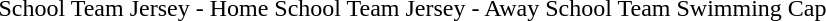<table>
<tr>
<td></td>
<td></td>
<td></td>
</tr>
<tr>
<td>School Team Jersey - Home</td>
<td>School Team Jersey - Away</td>
<td>School Team Swimming Cap</td>
</tr>
</table>
